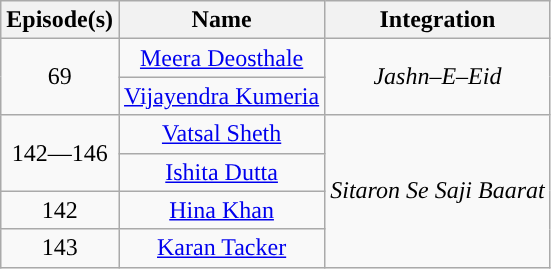<table class="wikitable" style="text-align:center;">
<tr>
<th>Episode(s)</th>
<th>Name</th>
<th>Integration</th>
</tr>
<tr>
<td rowspan=2>69</td>
<td><a href='#'>Meera Deosthale</a></td>
<td rowspan=2><em>Jashn–E–Eid</em></td>
</tr>
<tr>
<td><a href='#'>Vijayendra Kumeria</a></td>
</tr>
<tr>
<td rowspan=2>142—146</td>
<td><a href='#'>Vatsal Sheth</a></td>
<td rowspan=4><em>Sitaron Se Saji Baarat</em></td>
</tr>
<tr>
<td><a href='#'>Ishita Dutta</a></td>
</tr>
<tr>
<td>142</td>
<td><a href='#'>Hina Khan</a></td>
</tr>
<tr>
<td>143</td>
<td><a href='#'>Karan Tacker</a></td>
</tr>
</table>
